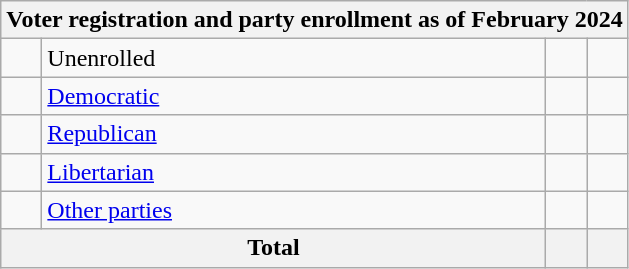<table class=wikitable>
<tr>
<th colspan = 6>Voter registration and party enrollment as of February 2024</th>
</tr>
<tr>
<td></td>
<td>Unenrolled</td>
<td align = center></td>
<td align = center></td>
</tr>
<tr>
<td></td>
<td><a href='#'>Democratic</a></td>
<td align = center></td>
<td align = center></td>
</tr>
<tr>
<td></td>
<td><a href='#'>Republican</a></td>
<td align = center></td>
<td align = center></td>
</tr>
<tr>
<td></td>
<td><a href='#'>Libertarian</a></td>
<td align = center></td>
<td align = center></td>
</tr>
<tr>
<td></td>
<td><a href='#'>Other parties</a></td>
<td align = center></td>
<td align = center></td>
</tr>
<tr>
<th colspan = 2>Total</th>
<th align = center></th>
<th align = center></th>
</tr>
</table>
